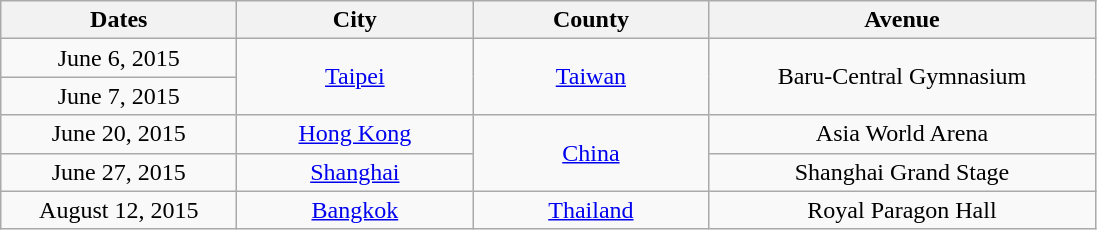<table class="wikitable" style="text-align: center; margin-bottom: 10px;">
<tr>
<th width="150">Dates</th>
<th width="150">City</th>
<th width="150">County</th>
<th width="250">Avenue</th>
</tr>
<tr>
<td>June 6, 2015</td>
<td rowspan="2"><a href='#'>Taipei</a></td>
<td rowspan="2"><a href='#'>Taiwan</a></td>
<td rowspan="2">Baru-Central Gymnasium</td>
</tr>
<tr>
<td>June 7, 2015</td>
</tr>
<tr>
<td>June 20, 2015</td>
<td><a href='#'>Hong Kong</a></td>
<td rowspan="2"><a href='#'>China</a></td>
<td>Asia World Arena</td>
</tr>
<tr>
<td>June 27, 2015</td>
<td><a href='#'>Shanghai</a></td>
<td>Shanghai Grand Stage</td>
</tr>
<tr>
<td>August 12, 2015</td>
<td><a href='#'>Bangkok</a></td>
<td><a href='#'>Thailand</a></td>
<td>Royal Paragon Hall</td>
</tr>
</table>
